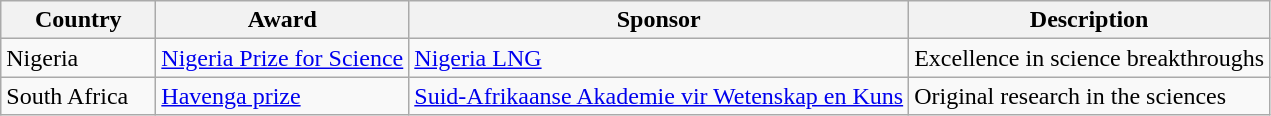<table class="wikitable sortable">
<tr>
<th style="width:6em;">Country</th>
<th>Award</th>
<th>Sponsor</th>
<th>Description</th>
</tr>
<tr>
<td>Nigeria</td>
<td><a href='#'>Nigeria Prize for Science</a></td>
<td><a href='#'>Nigeria LNG</a></td>
<td>Excellence in science breakthroughs</td>
</tr>
<tr>
<td>South Africa</td>
<td><a href='#'>Havenga prize</a></td>
<td><a href='#'>Suid-Afrikaanse Akademie vir Wetenskap en Kuns</a></td>
<td>Original research in the sciences</td>
</tr>
</table>
